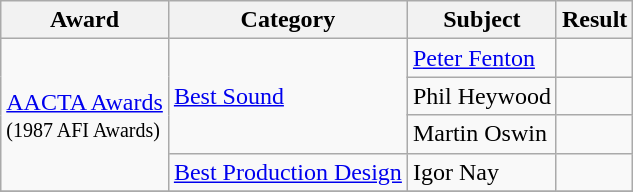<table class="wikitable sortable plainrowheaders">
<tr>
<th>Award</th>
<th>Category</th>
<th>Subject</th>
<th>Result</th>
</tr>
<tr>
<td rowspan=4><a href='#'>AACTA Awards</a><br><small>(1987 AFI Awards)</small></td>
<td rowspan=3><a href='#'>Best Sound</a></td>
<td><a href='#'>Peter Fenton</a></td>
<td></td>
</tr>
<tr>
<td>Phil Heywood</td>
<td></td>
</tr>
<tr>
<td>Martin Oswin</td>
<td></td>
</tr>
<tr>
<td><a href='#'>Best Production Design</a></td>
<td>Igor Nay</td>
<td></td>
</tr>
<tr>
</tr>
</table>
